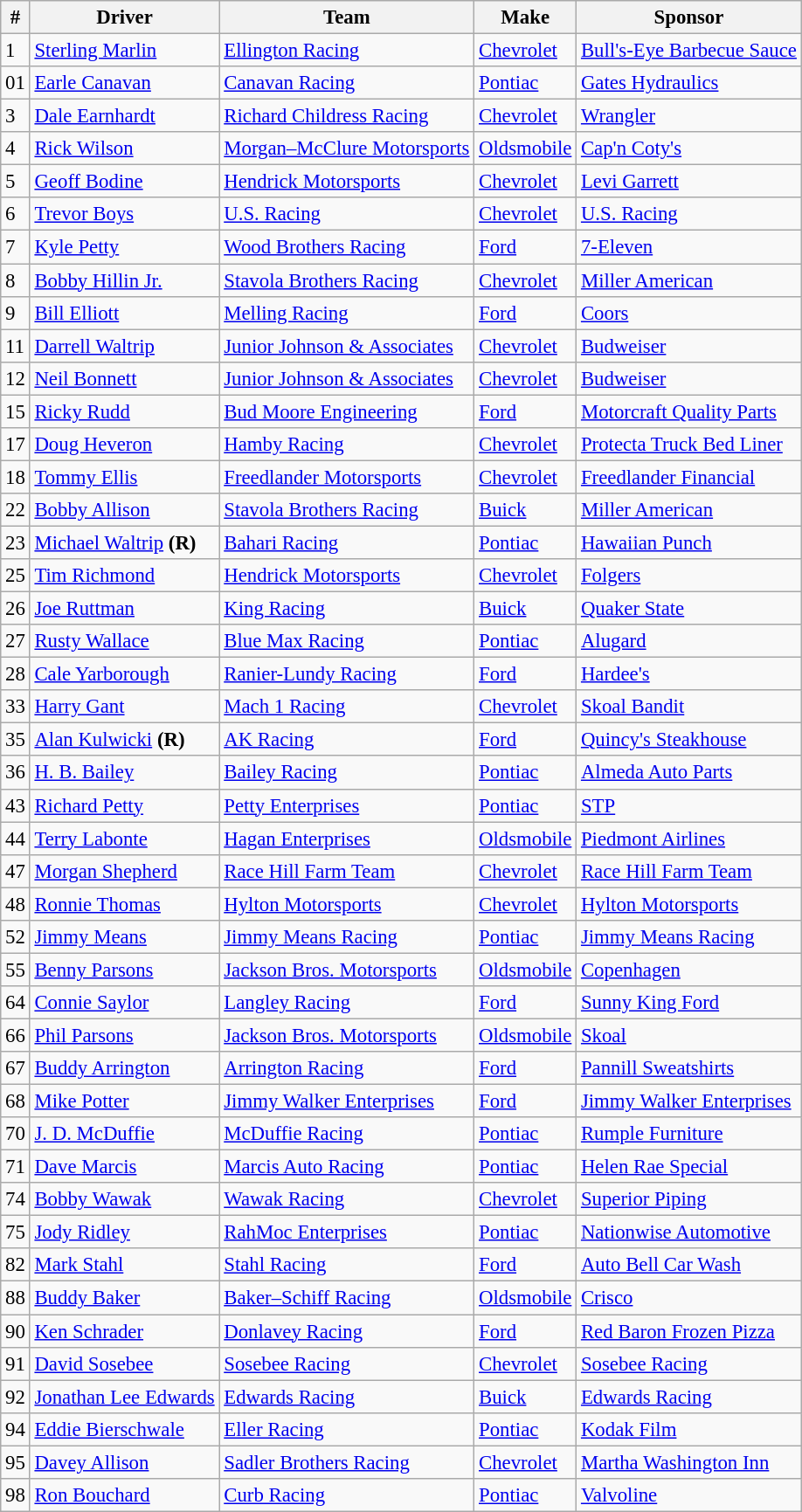<table class="wikitable" style="font-size:95%">
<tr>
<th>#</th>
<th>Driver</th>
<th>Team</th>
<th>Make</th>
<th>Sponsor</th>
</tr>
<tr>
<td>1</td>
<td><a href='#'>Sterling Marlin</a></td>
<td><a href='#'>Ellington Racing</a></td>
<td><a href='#'>Chevrolet</a></td>
<td><a href='#'>Bull's-Eye Barbecue Sauce</a></td>
</tr>
<tr>
<td>01</td>
<td><a href='#'>Earle Canavan</a></td>
<td><a href='#'>Canavan Racing</a></td>
<td><a href='#'>Pontiac</a></td>
<td><a href='#'>Gates Hydraulics</a></td>
</tr>
<tr>
<td>3</td>
<td><a href='#'>Dale Earnhardt</a></td>
<td><a href='#'>Richard Childress Racing</a></td>
<td><a href='#'>Chevrolet</a></td>
<td><a href='#'>Wrangler</a></td>
</tr>
<tr>
<td>4</td>
<td><a href='#'>Rick Wilson</a></td>
<td><a href='#'>Morgan–McClure Motorsports</a></td>
<td><a href='#'>Oldsmobile</a></td>
<td><a href='#'>Cap'n Coty's</a></td>
</tr>
<tr>
<td>5</td>
<td><a href='#'>Geoff Bodine</a></td>
<td><a href='#'>Hendrick Motorsports</a></td>
<td><a href='#'>Chevrolet</a></td>
<td><a href='#'>Levi Garrett</a></td>
</tr>
<tr>
<td>6</td>
<td><a href='#'>Trevor Boys</a></td>
<td><a href='#'>U.S. Racing</a></td>
<td><a href='#'>Chevrolet</a></td>
<td><a href='#'>U.S. Racing</a></td>
</tr>
<tr>
<td>7</td>
<td><a href='#'>Kyle Petty</a></td>
<td><a href='#'>Wood Brothers Racing</a></td>
<td><a href='#'>Ford</a></td>
<td><a href='#'>7-Eleven</a></td>
</tr>
<tr>
<td>8</td>
<td><a href='#'>Bobby Hillin Jr.</a></td>
<td><a href='#'>Stavola Brothers Racing</a></td>
<td><a href='#'>Chevrolet</a></td>
<td><a href='#'>Miller American</a></td>
</tr>
<tr>
<td>9</td>
<td><a href='#'>Bill Elliott</a></td>
<td><a href='#'>Melling Racing</a></td>
<td><a href='#'>Ford</a></td>
<td><a href='#'>Coors</a></td>
</tr>
<tr>
<td>11</td>
<td><a href='#'>Darrell Waltrip</a></td>
<td><a href='#'>Junior Johnson & Associates</a></td>
<td><a href='#'>Chevrolet</a></td>
<td><a href='#'>Budweiser</a></td>
</tr>
<tr>
<td>12</td>
<td><a href='#'>Neil Bonnett</a></td>
<td><a href='#'>Junior Johnson & Associates</a></td>
<td><a href='#'>Chevrolet</a></td>
<td><a href='#'>Budweiser</a></td>
</tr>
<tr>
<td>15</td>
<td><a href='#'>Ricky Rudd</a></td>
<td><a href='#'>Bud Moore Engineering</a></td>
<td><a href='#'>Ford</a></td>
<td><a href='#'>Motorcraft Quality Parts</a></td>
</tr>
<tr>
<td>17</td>
<td><a href='#'>Doug Heveron</a></td>
<td><a href='#'>Hamby Racing</a></td>
<td><a href='#'>Chevrolet</a></td>
<td><a href='#'>Protecta Truck Bed Liner</a></td>
</tr>
<tr>
<td>18</td>
<td><a href='#'>Tommy Ellis</a></td>
<td><a href='#'>Freedlander Motorsports</a></td>
<td><a href='#'>Chevrolet</a></td>
<td><a href='#'>Freedlander Financial</a></td>
</tr>
<tr>
<td>22</td>
<td><a href='#'>Bobby Allison</a></td>
<td><a href='#'>Stavola Brothers Racing</a></td>
<td><a href='#'>Buick</a></td>
<td><a href='#'>Miller American</a></td>
</tr>
<tr>
<td>23</td>
<td><a href='#'>Michael Waltrip</a> <strong>(R)</strong></td>
<td><a href='#'>Bahari Racing</a></td>
<td><a href='#'>Pontiac</a></td>
<td><a href='#'>Hawaiian Punch</a></td>
</tr>
<tr>
<td>25</td>
<td><a href='#'>Tim Richmond</a></td>
<td><a href='#'>Hendrick Motorsports</a></td>
<td><a href='#'>Chevrolet</a></td>
<td><a href='#'>Folgers</a></td>
</tr>
<tr>
<td>26</td>
<td><a href='#'>Joe Ruttman</a></td>
<td><a href='#'>King Racing</a></td>
<td><a href='#'>Buick</a></td>
<td><a href='#'>Quaker State</a></td>
</tr>
<tr>
<td>27</td>
<td><a href='#'>Rusty Wallace</a></td>
<td><a href='#'>Blue Max Racing</a></td>
<td><a href='#'>Pontiac</a></td>
<td><a href='#'>Alugard</a></td>
</tr>
<tr>
<td>28</td>
<td><a href='#'>Cale Yarborough</a></td>
<td><a href='#'>Ranier-Lundy Racing</a></td>
<td><a href='#'>Ford</a></td>
<td><a href='#'>Hardee's</a></td>
</tr>
<tr>
<td>33</td>
<td><a href='#'>Harry Gant</a></td>
<td><a href='#'>Mach 1 Racing</a></td>
<td><a href='#'>Chevrolet</a></td>
<td><a href='#'>Skoal Bandit</a></td>
</tr>
<tr>
<td>35</td>
<td><a href='#'>Alan Kulwicki</a> <strong>(R)</strong></td>
<td><a href='#'>AK Racing</a></td>
<td><a href='#'>Ford</a></td>
<td><a href='#'>Quincy's Steakhouse</a></td>
</tr>
<tr>
<td>36</td>
<td><a href='#'>H. B. Bailey</a></td>
<td><a href='#'>Bailey Racing</a></td>
<td><a href='#'>Pontiac</a></td>
<td><a href='#'>Almeda Auto Parts</a></td>
</tr>
<tr>
<td>43</td>
<td><a href='#'>Richard Petty</a></td>
<td><a href='#'>Petty Enterprises</a></td>
<td><a href='#'>Pontiac</a></td>
<td><a href='#'>STP</a></td>
</tr>
<tr>
<td>44</td>
<td><a href='#'>Terry Labonte</a></td>
<td><a href='#'>Hagan Enterprises</a></td>
<td><a href='#'>Oldsmobile</a></td>
<td><a href='#'>Piedmont Airlines</a></td>
</tr>
<tr>
<td>47</td>
<td><a href='#'>Morgan Shepherd</a></td>
<td><a href='#'>Race Hill Farm Team</a></td>
<td><a href='#'>Chevrolet</a></td>
<td><a href='#'>Race Hill Farm Team</a></td>
</tr>
<tr>
<td>48</td>
<td><a href='#'>Ronnie Thomas</a></td>
<td><a href='#'>Hylton Motorsports</a></td>
<td><a href='#'>Chevrolet</a></td>
<td><a href='#'>Hylton Motorsports</a></td>
</tr>
<tr>
<td>52</td>
<td><a href='#'>Jimmy Means</a></td>
<td><a href='#'>Jimmy Means Racing</a></td>
<td><a href='#'>Pontiac</a></td>
<td><a href='#'>Jimmy Means Racing</a></td>
</tr>
<tr>
<td>55</td>
<td><a href='#'>Benny Parsons</a></td>
<td><a href='#'>Jackson Bros. Motorsports</a></td>
<td><a href='#'>Oldsmobile</a></td>
<td><a href='#'>Copenhagen</a></td>
</tr>
<tr>
<td>64</td>
<td><a href='#'>Connie Saylor</a></td>
<td><a href='#'>Langley Racing</a></td>
<td><a href='#'>Ford</a></td>
<td><a href='#'>Sunny King Ford</a></td>
</tr>
<tr>
<td>66</td>
<td><a href='#'>Phil Parsons</a></td>
<td><a href='#'>Jackson Bros. Motorsports</a></td>
<td><a href='#'>Oldsmobile</a></td>
<td><a href='#'>Skoal</a></td>
</tr>
<tr>
<td>67</td>
<td><a href='#'>Buddy Arrington</a></td>
<td><a href='#'>Arrington Racing</a></td>
<td><a href='#'>Ford</a></td>
<td><a href='#'>Pannill Sweatshirts</a></td>
</tr>
<tr>
<td>68</td>
<td><a href='#'>Mike Potter</a></td>
<td><a href='#'>Jimmy Walker Enterprises</a></td>
<td><a href='#'>Ford</a></td>
<td><a href='#'>Jimmy Walker Enterprises</a></td>
</tr>
<tr>
<td>70</td>
<td><a href='#'>J. D. McDuffie</a></td>
<td><a href='#'>McDuffie Racing</a></td>
<td><a href='#'>Pontiac</a></td>
<td><a href='#'>Rumple Furniture</a></td>
</tr>
<tr>
<td>71</td>
<td><a href='#'>Dave Marcis</a></td>
<td><a href='#'>Marcis Auto Racing</a></td>
<td><a href='#'>Pontiac</a></td>
<td><a href='#'>Helen Rae Special</a></td>
</tr>
<tr>
<td>74</td>
<td><a href='#'>Bobby Wawak</a></td>
<td><a href='#'>Wawak Racing</a></td>
<td><a href='#'>Chevrolet</a></td>
<td><a href='#'>Superior Piping</a></td>
</tr>
<tr>
<td>75</td>
<td><a href='#'>Jody Ridley</a></td>
<td><a href='#'>RahMoc Enterprises</a></td>
<td><a href='#'>Pontiac</a></td>
<td><a href='#'>Nationwise Automotive</a></td>
</tr>
<tr>
<td>82</td>
<td><a href='#'>Mark Stahl</a></td>
<td><a href='#'>Stahl Racing</a></td>
<td><a href='#'>Ford</a></td>
<td><a href='#'>Auto Bell Car Wash</a></td>
</tr>
<tr>
<td>88</td>
<td><a href='#'>Buddy Baker</a></td>
<td><a href='#'>Baker–Schiff Racing</a></td>
<td><a href='#'>Oldsmobile</a></td>
<td><a href='#'>Crisco</a></td>
</tr>
<tr>
<td>90</td>
<td><a href='#'>Ken Schrader</a></td>
<td><a href='#'>Donlavey Racing</a></td>
<td><a href='#'>Ford</a></td>
<td><a href='#'>Red Baron Frozen Pizza</a></td>
</tr>
<tr>
<td>91</td>
<td><a href='#'>David Sosebee</a></td>
<td><a href='#'>Sosebee Racing</a></td>
<td><a href='#'>Chevrolet</a></td>
<td><a href='#'>Sosebee Racing</a></td>
</tr>
<tr>
<td>92</td>
<td><a href='#'>Jonathan Lee Edwards</a></td>
<td><a href='#'>Edwards Racing</a></td>
<td><a href='#'>Buick</a></td>
<td><a href='#'>Edwards Racing</a></td>
</tr>
<tr>
<td>94</td>
<td><a href='#'>Eddie Bierschwale</a></td>
<td><a href='#'>Eller Racing</a></td>
<td><a href='#'>Pontiac</a></td>
<td><a href='#'>Kodak Film</a></td>
</tr>
<tr>
<td>95</td>
<td><a href='#'>Davey Allison</a></td>
<td><a href='#'>Sadler Brothers Racing</a></td>
<td><a href='#'>Chevrolet</a></td>
<td><a href='#'>Martha Washington Inn</a></td>
</tr>
<tr>
<td>98</td>
<td><a href='#'>Ron Bouchard</a></td>
<td><a href='#'>Curb Racing</a></td>
<td><a href='#'>Pontiac</a></td>
<td><a href='#'>Valvoline</a></td>
</tr>
</table>
